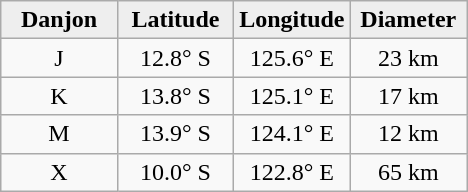<table class="wikitable">
<tr>
<th width="25%" style="background:#eeeeee;">Danjon</th>
<th width="25%" style="background:#eeeeee;">Latitude</th>
<th width="25%" style="background:#eeeeee;">Longitude</th>
<th width="25%" style="background:#eeeeee;">Diameter</th>
</tr>
<tr>
<td align="center">J</td>
<td align="center">12.8° S</td>
<td align="center">125.6° E</td>
<td align="center">23 km</td>
</tr>
<tr>
<td align="center">K</td>
<td align="center">13.8° S</td>
<td align="center">125.1° E</td>
<td align="center">17 km</td>
</tr>
<tr>
<td align="center">M</td>
<td align="center">13.9° S</td>
<td align="center">124.1° E</td>
<td align="center">12 km</td>
</tr>
<tr>
<td align="center">X</td>
<td align="center">10.0° S</td>
<td align="center">122.8° E</td>
<td align="center">65 km</td>
</tr>
</table>
